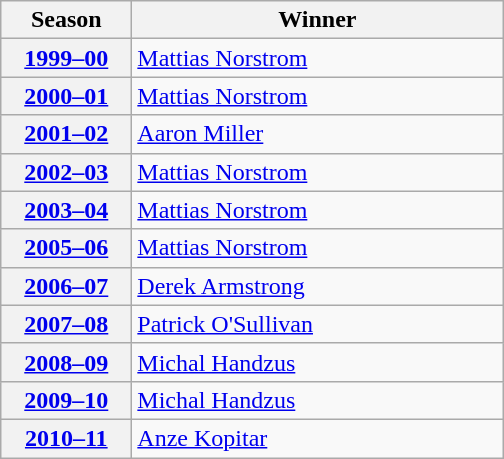<table class="wikitable">
<tr>
<th scope="col" style="width:5em">Season</th>
<th scope="col" style="width:15em">Winner</th>
</tr>
<tr>
<th scope="row"><a href='#'>1999–00</a></th>
<td><a href='#'>Mattias Norstrom</a></td>
</tr>
<tr>
<th scope="row"><a href='#'>2000–01</a></th>
<td><a href='#'>Mattias Norstrom</a></td>
</tr>
<tr>
<th scope="row"><a href='#'>2001–02</a></th>
<td><a href='#'>Aaron Miller</a></td>
</tr>
<tr>
<th scope="row"><a href='#'>2002–03</a></th>
<td><a href='#'>Mattias Norstrom</a></td>
</tr>
<tr>
<th scope="row"><a href='#'>2003–04</a></th>
<td><a href='#'>Mattias Norstrom</a></td>
</tr>
<tr>
<th scope="row"><a href='#'>2005–06</a></th>
<td><a href='#'>Mattias Norstrom</a></td>
</tr>
<tr>
<th scope="row"><a href='#'>2006–07</a></th>
<td><a href='#'>Derek Armstrong</a></td>
</tr>
<tr>
<th scope="row"><a href='#'>2007–08</a></th>
<td><a href='#'>Patrick O'Sullivan</a></td>
</tr>
<tr>
<th scope="row"><a href='#'>2008–09</a></th>
<td><a href='#'>Michal Handzus</a></td>
</tr>
<tr>
<th scope="row"><a href='#'>2009–10</a></th>
<td><a href='#'>Michal Handzus</a></td>
</tr>
<tr>
<th scope="row"><a href='#'>2010–11</a></th>
<td><a href='#'>Anze Kopitar</a></td>
</tr>
</table>
